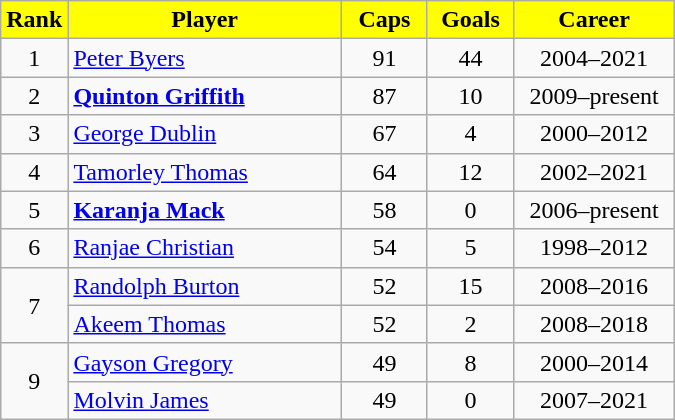<table class="wikitable sortable" style="text-align: center;">
<tr>
<th width=30px; style=background:#FFFF00>Rank</th>
<th width=175px; style=background:#FFFF00>Player</th>
<th width=50px; style=background:#FFFF00>Caps</th>
<th width=50px; style=background:#FFFF00>Goals</th>
<th width=100px; style=background:#FFFF00>Career</th>
</tr>
<tr>
<td>1</td>
<td align=left><a href='#'>Peter Byers</a></td>
<td>91</td>
<td>44</td>
<td>2004–2021</td>
</tr>
<tr>
<td>2</td>
<td align=left><strong><a href='#'>Quinton Griffith</a></strong></td>
<td>87</td>
<td>10</td>
<td>2009–present</td>
</tr>
<tr>
<td>3</td>
<td align=left><a href='#'>George Dublin</a></td>
<td>67</td>
<td>4</td>
<td>2000–2012</td>
</tr>
<tr>
<td>4</td>
<td align=left><a href='#'>Tamorley Thomas</a></td>
<td>64</td>
<td>12</td>
<td>2002–2021</td>
</tr>
<tr>
<td>5</td>
<td align=left><strong><a href='#'>Karanja Mack</a></strong></td>
<td>58</td>
<td>0</td>
<td>2006–present</td>
</tr>
<tr>
<td>6</td>
<td align=left><a href='#'>Ranjae Christian</a></td>
<td>54</td>
<td>5</td>
<td>1998–2012</td>
</tr>
<tr>
<td rowspan=2>7</td>
<td align=left><a href='#'>Randolph Burton</a></td>
<td>52</td>
<td>15</td>
<td>2008–2016</td>
</tr>
<tr>
<td align=left><a href='#'>Akeem Thomas</a></td>
<td>52</td>
<td>2</td>
<td>2008–2018</td>
</tr>
<tr>
<td rowspan=2>9</td>
<td align=left><a href='#'>Gayson Gregory</a></td>
<td>49</td>
<td>8</td>
<td>2000–2014</td>
</tr>
<tr>
<td align=left><a href='#'>Molvin James</a></td>
<td>49</td>
<td>0</td>
<td>2007–2021</td>
</tr>
</table>
